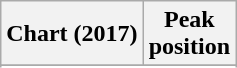<table class="wikitable sortable plainrowheaders" style="text-align:center">
<tr>
<th scope="col">Chart (2017)</th>
<th scope="col">Peak<br> position</th>
</tr>
<tr>
</tr>
<tr>
</tr>
<tr>
</tr>
<tr>
</tr>
<tr>
</tr>
</table>
